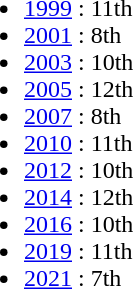<table border="0" cellpadding="2">
<tr valign="top">
<td><br><ul><li><a href='#'>1999</a> : 11th</li><li><a href='#'>2001</a> : 8th</li><li><a href='#'>2003</a> : 10th</li><li><a href='#'>2005</a> : 12th</li><li><a href='#'>2007</a> : 8th</li><li><a href='#'>2010</a> : 11th</li><li><a href='#'>2012</a> : 10th</li><li><a href='#'>2014</a> : 12th </li><li><a href='#'>2016</a> : 10th</li><li><a href='#'>2019</a> : 11th</li><li><a href='#'>2021</a> : 7th</li></ul></td>
</tr>
</table>
